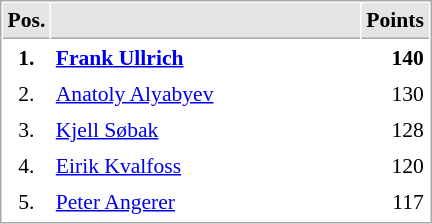<table cellspacing="1" cellpadding="3" style="border:1px solid #AAAAAA;font-size:90%">
<tr bgcolor="#E4E4E4">
<th style="border-bottom:1px solid #AAAAAA" width=10>Pos.</th>
<th style="border-bottom:1px solid #AAAAAA" width=200></th>
<th style="border-bottom:1px solid #AAAAAA" width=20>Points</th>
</tr>
<tr>
<td align="center"><strong>1.</strong></td>
<td> <strong><a href='#'>Frank Ullrich</a></strong></td>
<td align="right"><strong>140</strong></td>
</tr>
<tr>
<td align="center">2.</td>
<td> <a href='#'>Anatoly Alyabyev</a></td>
<td align="right">130</td>
</tr>
<tr>
<td align="center">3.</td>
<td> <a href='#'>Kjell Søbak</a></td>
<td align="right">128</td>
</tr>
<tr>
<td align="center">4.</td>
<td> <a href='#'>Eirik Kvalfoss</a></td>
<td align="right">120</td>
</tr>
<tr>
<td align="center">5.</td>
<td> <a href='#'>Peter Angerer</a></td>
<td align="right">117</td>
</tr>
<tr>
</tr>
</table>
